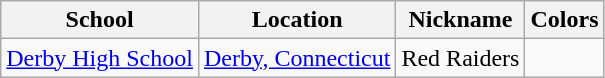<table class="wikitable sortable" style="text-align:center">
<tr>
<th>School</th>
<th>Location</th>
<th>Nickname</th>
<th>Colors</th>
</tr>
<tr>
<td><a href='#'>Derby High School</a></td>
<td><a href='#'>Derby, Connecticut</a></td>
<td>Red Raiders</td>
<td> </td>
</tr>
</table>
